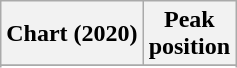<table class="wikitable sortable plainrowheaders" style="text-align:center">
<tr>
<th scope="col">Chart (2020)</th>
<th scope="col">Peak<br>position</th>
</tr>
<tr>
</tr>
<tr>
</tr>
</table>
